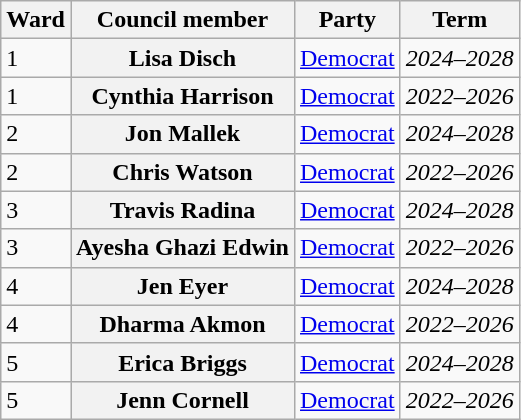<table class="wikitable plainrowheaders">
<tr>
<th scope="col">Ward</th>
<th scope="col">Council member</th>
<th scope="col">Party</th>
<th scope="col">Term</th>
</tr>
<tr>
<td>1</td>
<th scope="row">Lisa Disch</th>
<td><a href='#'>Democrat</a></td>
<td><em>2024–2028</em></td>
</tr>
<tr>
<td>1</td>
<th scope="row">Cynthia Harrison</th>
<td><a href='#'>Democrat</a></td>
<td><em>2022–2026</em></td>
</tr>
<tr>
<td>2</td>
<th scope="row">Jon Mallek</th>
<td><a href='#'>Democrat</a></td>
<td><em>2024–2028</em></td>
</tr>
<tr>
<td>2</td>
<th scope="row">Chris Watson</th>
<td><a href='#'>Democrat</a></td>
<td><em>2022–2026</em></td>
</tr>
<tr>
<td>3</td>
<th scope="row">Travis Radina</th>
<td><a href='#'>Democrat</a></td>
<td><em>2024–2028</em></td>
</tr>
<tr>
<td>3</td>
<th scope="row">Ayesha Ghazi Edwin</th>
<td><a href='#'>Democrat</a></td>
<td><em>2022–2026</em></td>
</tr>
<tr>
<td>4</td>
<th scope="row">Jen Eyer</th>
<td><a href='#'>Democrat</a></td>
<td><em>2024–2028</em></td>
</tr>
<tr>
<td>4</td>
<th scope="row">Dharma Akmon</th>
<td><a href='#'>Democrat</a></td>
<td><em>2022–2026</em></td>
</tr>
<tr>
<td>5</td>
<th scope="row">Erica Briggs</th>
<td><a href='#'>Democrat</a></td>
<td><em>2024–2028</em></td>
</tr>
<tr>
<td>5</td>
<th scope="row">Jenn Cornell</th>
<td><a href='#'>Democrat</a></td>
<td><em>2022–2026</em></td>
</tr>
</table>
